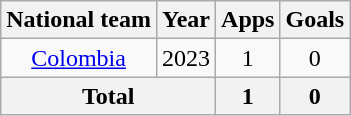<table class="wikitable" style="text-align:center">
<tr>
<th>National team</th>
<th>Year</th>
<th>Apps</th>
<th>Goals</th>
</tr>
<tr>
<td rowspan="1"><a href='#'>Colombia</a></td>
<td>2023</td>
<td>1</td>
<td>0</td>
</tr>
<tr>
<th colspan="2">Total</th>
<th>1</th>
<th>0</th>
</tr>
</table>
